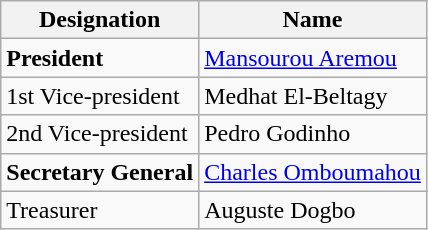<table class="wikitable">
<tr>
<th>Designation</th>
<th>Name</th>
</tr>
<tr>
<td><strong>President</strong></td>
<td> <a href='#'>Mansourou Aremou</a></td>
</tr>
<tr>
<td>1st Vice-president</td>
<td> Medhat El-Beltagy</td>
</tr>
<tr>
<td>2nd Vice-president</td>
<td> Pedro Godinho</td>
</tr>
<tr>
<td><strong>Secretary General</strong></td>
<td> <a href='#'>Charles Omboumahou</a></td>
</tr>
<tr>
<td>Treasurer</td>
<td> Auguste Dogbo</td>
</tr>
</table>
